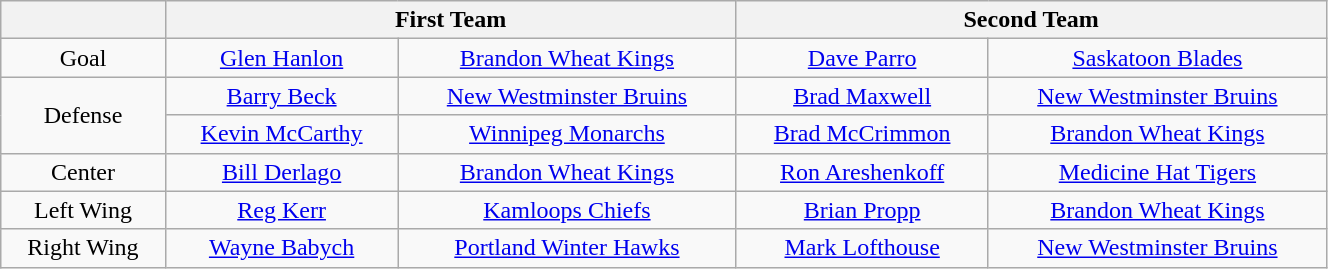<table class="wikitable" style="text-align:center;" width="70%">
<tr>
<th></th>
<th colspan="2">First Team</th>
<th colspan="2">Second Team</th>
</tr>
<tr>
<td>Goal</td>
<td><a href='#'>Glen Hanlon</a></td>
<td><a href='#'>Brandon Wheat Kings</a></td>
<td><a href='#'>Dave Parro</a></td>
<td><a href='#'>Saskatoon Blades</a></td>
</tr>
<tr>
<td rowspan="2">Defense</td>
<td><a href='#'>Barry Beck</a></td>
<td><a href='#'>New Westminster Bruins</a></td>
<td><a href='#'>Brad Maxwell</a></td>
<td><a href='#'>New Westminster Bruins</a></td>
</tr>
<tr>
<td><a href='#'>Kevin McCarthy</a></td>
<td><a href='#'>Winnipeg Monarchs</a></td>
<td><a href='#'>Brad McCrimmon</a></td>
<td><a href='#'>Brandon Wheat Kings</a></td>
</tr>
<tr>
<td>Center</td>
<td><a href='#'>Bill Derlago</a></td>
<td><a href='#'>Brandon Wheat Kings</a></td>
<td><a href='#'>Ron Areshenkoff</a></td>
<td><a href='#'>Medicine Hat Tigers</a></td>
</tr>
<tr>
<td>Left Wing</td>
<td><a href='#'>Reg Kerr</a></td>
<td><a href='#'>Kamloops Chiefs</a></td>
<td><a href='#'>Brian Propp</a></td>
<td><a href='#'>Brandon Wheat Kings</a></td>
</tr>
<tr>
<td>Right Wing</td>
<td><a href='#'>Wayne Babych</a></td>
<td><a href='#'>Portland Winter Hawks</a></td>
<td><a href='#'>Mark Lofthouse</a></td>
<td><a href='#'>New Westminster Bruins</a></td>
</tr>
</table>
